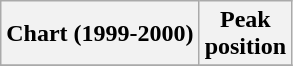<table class="wikitable plainrowheaders" style="text-align:center">
<tr>
<th scope="col">Chart (1999-2000)</th>
<th scope="col">Peak<br>position</th>
</tr>
<tr>
</tr>
</table>
